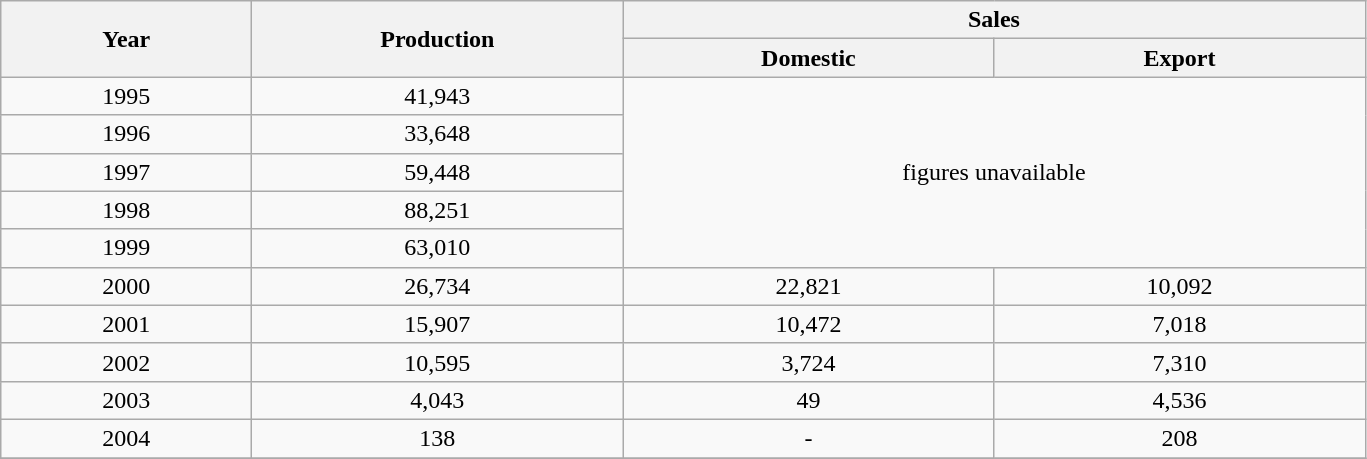<table class="wikitable" style="text-align:center;">
<tr>
<th style="width:10em" rowspan=2>Year</th>
<th style="width:15em" rowspan=2>Production</th>
<th style="width:30em" colspan=2>Sales</th>
</tr>
<tr>
<th style="width:15em">Domestic</th>
<th style="width:15em">Export</th>
</tr>
<tr>
<td>1995</td>
<td>41,943</td>
<td align="center" rowspan=5 colspan=2>figures unavailable</td>
</tr>
<tr>
<td>1996</td>
<td>33,648</td>
</tr>
<tr>
<td>1997</td>
<td>59,448</td>
</tr>
<tr>
<td>1998</td>
<td>88,251</td>
</tr>
<tr>
<td>1999</td>
<td>63,010</td>
</tr>
<tr>
<td>2000</td>
<td>26,734</td>
<td>22,821</td>
<td>10,092</td>
</tr>
<tr>
<td>2001</td>
<td>15,907</td>
<td>10,472</td>
<td>7,018</td>
</tr>
<tr>
<td>2002</td>
<td>10,595</td>
<td>3,724</td>
<td>7,310</td>
</tr>
<tr>
<td>2003</td>
<td>4,043</td>
<td>49</td>
<td>4,536</td>
</tr>
<tr>
<td>2004</td>
<td>138</td>
<td>-</td>
<td>208</td>
</tr>
<tr>
</tr>
</table>
